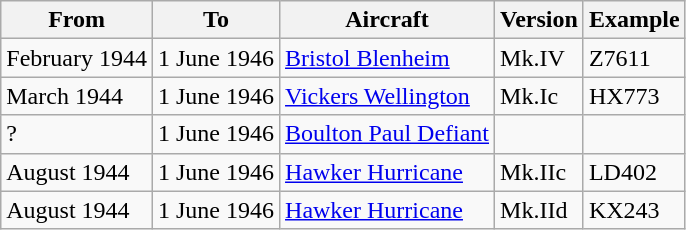<table class="wikitable">
<tr>
<th>From</th>
<th>To</th>
<th>Aircraft</th>
<th>Version</th>
<th>Example</th>
</tr>
<tr>
<td>February 1944</td>
<td>1 June 1946</td>
<td><a href='#'>Bristol Blenheim</a></td>
<td>Mk.IV</td>
<td>Z7611</td>
</tr>
<tr>
<td>March 1944</td>
<td>1 June 1946</td>
<td><a href='#'>Vickers Wellington</a></td>
<td>Mk.Ic</td>
<td>HX773</td>
</tr>
<tr>
<td>?</td>
<td>1 June 1946</td>
<td><a href='#'>Boulton Paul Defiant</a></td>
<td></td>
<td></td>
</tr>
<tr>
<td>August 1944</td>
<td>1 June 1946</td>
<td><a href='#'>Hawker Hurricane</a></td>
<td>Mk.IIc</td>
<td>LD402</td>
</tr>
<tr>
<td>August 1944</td>
<td>1 June 1946</td>
<td><a href='#'>Hawker Hurricane</a></td>
<td>Mk.IId</td>
<td>KX243</td>
</tr>
</table>
